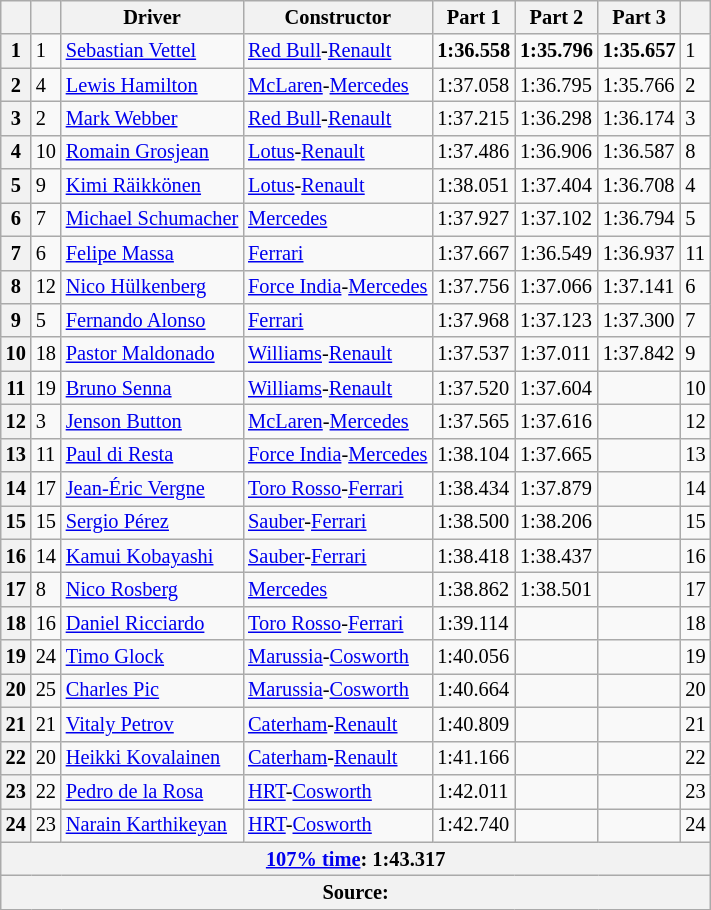<table class="wikitable sortable" style="font-size:85%">
<tr>
<th></th>
<th></th>
<th>Driver</th>
<th>Constructor</th>
<th>Part 1</th>
<th>Part 2</th>
<th>Part 3</th>
<th></th>
</tr>
<tr>
<th>1</th>
<td>1</td>
<td> <a href='#'>Sebastian Vettel</a></td>
<td><a href='#'>Red Bull</a>-<a href='#'>Renault</a></td>
<td><strong>1:36.558</strong></td>
<td><strong>1:35.796</strong></td>
<td><strong>1:35.657</strong></td>
<td>1</td>
</tr>
<tr>
<th>2</th>
<td>4</td>
<td> <a href='#'>Lewis Hamilton</a></td>
<td><a href='#'>McLaren</a>-<a href='#'>Mercedes</a></td>
<td>1:37.058</td>
<td>1:36.795</td>
<td>1:35.766</td>
<td>2</td>
</tr>
<tr>
<th>3</th>
<td>2</td>
<td> <a href='#'>Mark Webber</a></td>
<td><a href='#'>Red Bull</a>-<a href='#'>Renault</a></td>
<td>1:37.215</td>
<td>1:36.298</td>
<td>1:36.174</td>
<td>3</td>
</tr>
<tr>
<th>4</th>
<td>10</td>
<td> <a href='#'>Romain Grosjean</a></td>
<td><a href='#'>Lotus</a>-<a href='#'>Renault</a></td>
<td>1:37.486</td>
<td>1:36.906</td>
<td>1:36.587</td>
<td>8</td>
</tr>
<tr>
<th>5</th>
<td>9</td>
<td> <a href='#'>Kimi Räikkönen</a></td>
<td><a href='#'>Lotus</a>-<a href='#'>Renault</a></td>
<td>1:38.051</td>
<td>1:37.404</td>
<td>1:36.708</td>
<td>4</td>
</tr>
<tr>
<th>6</th>
<td>7</td>
<td> <a href='#'>Michael Schumacher</a></td>
<td><a href='#'>Mercedes</a></td>
<td>1:37.927</td>
<td>1:37.102</td>
<td>1:36.794</td>
<td>5</td>
</tr>
<tr>
<th>7</th>
<td>6</td>
<td> <a href='#'>Felipe Massa</a></td>
<td><a href='#'>Ferrari</a></td>
<td>1:37.667</td>
<td>1:36.549</td>
<td>1:36.937</td>
<td>11</td>
</tr>
<tr>
<th>8</th>
<td>12</td>
<td> <a href='#'>Nico Hülkenberg</a></td>
<td><a href='#'>Force India</a>-<a href='#'>Mercedes</a></td>
<td>1:37.756</td>
<td>1:37.066</td>
<td>1:37.141</td>
<td>6</td>
</tr>
<tr>
<th>9</th>
<td>5</td>
<td> <a href='#'>Fernando Alonso</a></td>
<td><a href='#'>Ferrari</a></td>
<td>1:37.968</td>
<td>1:37.123</td>
<td>1:37.300</td>
<td>7</td>
</tr>
<tr>
<th>10</th>
<td>18</td>
<td> <a href='#'>Pastor Maldonado</a></td>
<td><a href='#'>Williams</a>-<a href='#'>Renault</a></td>
<td>1:37.537</td>
<td>1:37.011</td>
<td>1:37.842</td>
<td>9</td>
</tr>
<tr>
<th>11</th>
<td>19</td>
<td> <a href='#'>Bruno Senna</a></td>
<td><a href='#'>Williams</a>-<a href='#'>Renault</a></td>
<td>1:37.520</td>
<td>1:37.604</td>
<td></td>
<td>10</td>
</tr>
<tr>
<th>12</th>
<td>3</td>
<td> <a href='#'>Jenson Button</a></td>
<td><a href='#'>McLaren</a>-<a href='#'>Mercedes</a></td>
<td>1:37.565</td>
<td>1:37.616</td>
<td></td>
<td>12</td>
</tr>
<tr>
<th>13</th>
<td>11</td>
<td> <a href='#'>Paul di Resta</a></td>
<td><a href='#'>Force India</a>-<a href='#'>Mercedes</a></td>
<td>1:38.104</td>
<td>1:37.665</td>
<td></td>
<td>13</td>
</tr>
<tr>
<th>14</th>
<td>17</td>
<td> <a href='#'>Jean-Éric Vergne</a></td>
<td><a href='#'>Toro Rosso</a>-<a href='#'>Ferrari</a></td>
<td>1:38.434</td>
<td>1:37.879</td>
<td></td>
<td>14</td>
</tr>
<tr>
<th>15</th>
<td>15</td>
<td> <a href='#'>Sergio Pérez</a></td>
<td><a href='#'>Sauber</a>-<a href='#'>Ferrari</a></td>
<td>1:38.500</td>
<td>1:38.206</td>
<td></td>
<td>15</td>
</tr>
<tr>
<th>16</th>
<td>14</td>
<td> <a href='#'>Kamui Kobayashi</a></td>
<td><a href='#'>Sauber</a>-<a href='#'>Ferrari</a></td>
<td>1:38.418</td>
<td>1:38.437</td>
<td></td>
<td>16</td>
</tr>
<tr>
<th>17</th>
<td>8</td>
<td> <a href='#'>Nico Rosberg</a></td>
<td><a href='#'>Mercedes</a></td>
<td>1:38.862</td>
<td>1:38.501</td>
<td></td>
<td>17</td>
</tr>
<tr>
<th>18</th>
<td>16</td>
<td> <a href='#'>Daniel Ricciardo</a></td>
<td><a href='#'>Toro Rosso</a>-<a href='#'>Ferrari</a></td>
<td>1:39.114</td>
<td></td>
<td></td>
<td>18</td>
</tr>
<tr>
<th>19</th>
<td>24</td>
<td> <a href='#'>Timo Glock</a></td>
<td><a href='#'>Marussia</a>-<a href='#'>Cosworth</a></td>
<td>1:40.056</td>
<td></td>
<td></td>
<td>19</td>
</tr>
<tr>
<th>20</th>
<td>25</td>
<td> <a href='#'>Charles Pic</a></td>
<td><a href='#'>Marussia</a>-<a href='#'>Cosworth</a></td>
<td>1:40.664</td>
<td></td>
<td></td>
<td>20</td>
</tr>
<tr>
<th>21</th>
<td>21</td>
<td> <a href='#'>Vitaly Petrov</a></td>
<td><a href='#'>Caterham</a>-<a href='#'>Renault</a></td>
<td>1:40.809</td>
<td></td>
<td></td>
<td>21</td>
</tr>
<tr>
<th>22</th>
<td>20</td>
<td> <a href='#'>Heikki Kovalainen</a></td>
<td><a href='#'>Caterham</a>-<a href='#'>Renault</a></td>
<td>1:41.166</td>
<td></td>
<td></td>
<td>22</td>
</tr>
<tr>
<th>23</th>
<td>22</td>
<td> <a href='#'>Pedro de la Rosa</a></td>
<td><a href='#'>HRT</a>-<a href='#'>Cosworth</a></td>
<td>1:42.011</td>
<td></td>
<td></td>
<td>23</td>
</tr>
<tr>
<th>24</th>
<td>23</td>
<td> <a href='#'>Narain Karthikeyan</a></td>
<td><a href='#'>HRT</a>-<a href='#'>Cosworth</a></td>
<td>1:42.740</td>
<td></td>
<td></td>
<td>24</td>
</tr>
<tr>
<th colspan=8><a href='#'>107% time</a>: 1:43.317</th>
</tr>
<tr>
<th colspan=8>Source:</th>
</tr>
</table>
